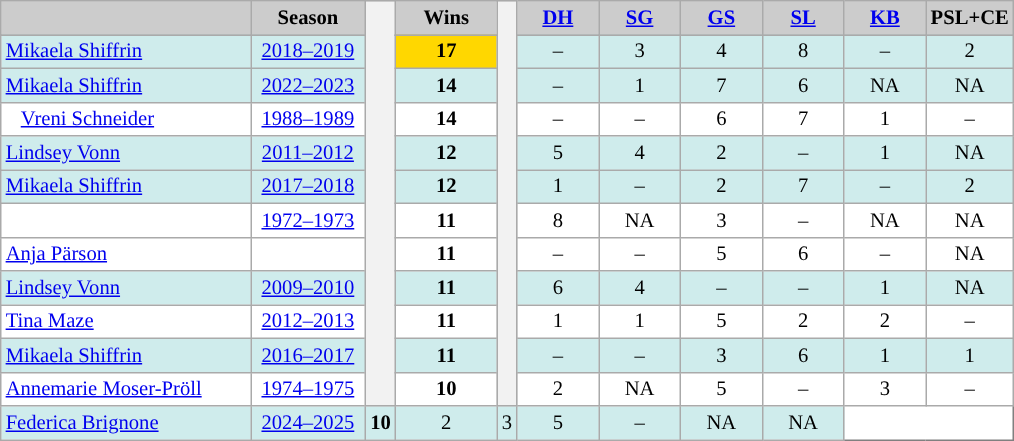<table class="wikitable plainrowheaders" style="background:#fff; font-size:86%; line-height:16px; border:grey solid 1px; border-collapse:collapse">
<tr style="background:#ccc; text-align:center;">
<th style="background-color: #ccc;" width="160"></th>
<th style="background-color: #ccc;" width="70">Season</th>
<th rowspan=13></th>
<th style="background:#ccc; width:10%">Wins</th>
<th rowspan=13></th>
<th style="background-color: #ccc;" width="48"><a href='#'>DH</a></th>
<th style="background-color: #ccc;" width="48"><a href='#'>SG</a></th>
<th style="background-color: #ccc;" width="48"><a href='#'>GS</a></th>
<th style="background-color: #ccc;" width="48"><a href='#'>SL</a></th>
<th style="background-color: #ccc;" width="48"><a href='#'>KB</a></th>
<th style="background-color: #ccc;" width="48">PSL+CE</th>
</tr>
<tr align=center>
</tr>
<tr style="background:#CFECEC" align=center>
<td align=left> <a href='#'>Mikaela Shiffrin</a></td>
<td><a href='#'>2018–2019</a></td>
<td style="background:gold;"><strong>17</strong></td>
<td>–</td>
<td>3</td>
<td>4</td>
<td>8</td>
<td>–</td>
<td>2</td>
</tr>
<tr style="background:#CFECEC" align=center>
<td align=left> <a href='#'>Mikaela Shiffrin</a></td>
<td><a href='#'>2022–2023</a></td>
<td><strong>14</strong></td>
<td>–</td>
<td>1</td>
<td>7</td>
<td>6</td>
<td>NA</td>
<td>NA</td>
</tr>
<tr align=center>
<td align=left>   <a href='#'>Vreni Schneider</a></td>
<td><a href='#'>1988–1989</a></td>
<td><strong>14</strong></td>
<td>–</td>
<td>–</td>
<td>6</td>
<td>7</td>
<td>1</td>
<td>–</td>
</tr>
<tr style="background:#CFECEC" align=center>
<td align=left> <a href='#'>Lindsey Vonn</a></td>
<td><a href='#'>2011–2012</a></td>
<td><strong>12</strong></td>
<td>5</td>
<td>4</td>
<td>2</td>
<td>–</td>
<td>1</td>
<td>NA</td>
</tr>
<tr style="background:#CFECEC" align=center>
<td align=left> <a href='#'>Mikaela Shiffrin</a></td>
<td><a href='#'>2017–2018</a></td>
<td><strong>12</strong></td>
<td>1</td>
<td>–</td>
<td>2</td>
<td>7</td>
<td>–</td>
<td>2</td>
</tr>
<tr align=center>
<td align=left></td>
<td><a href='#'>1972–1973</a></td>
<td><strong>11</strong></td>
<td>8</td>
<td>NA</td>
<td>3</td>
<td>–</td>
<td>NA</td>
<td>NA</td>
</tr>
<tr align=center>
<td align=left> <a href='#'>Anja Pärson</a></td>
<td></td>
<td><strong>11</strong></td>
<td>–</td>
<td>–</td>
<td>5</td>
<td>6</td>
<td>–</td>
<td>NA</td>
</tr>
<tr style="background:#CFECEC" align=center>
<td align=left> <a href='#'>Lindsey Vonn</a></td>
<td><a href='#'>2009–2010</a></td>
<td><strong>11</strong></td>
<td>6</td>
<td>4</td>
<td>–</td>
<td>–</td>
<td>1</td>
<td>NA</td>
</tr>
<tr align=center>
<td align=left> <a href='#'>Tina Maze</a></td>
<td><a href='#'>2012–2013</a></td>
<td><strong>11</strong></td>
<td>1</td>
<td>1</td>
<td>5</td>
<td>2</td>
<td>2</td>
<td>–</td>
</tr>
<tr style="background:#CFECEC" align=center>
<td align=left> <a href='#'>Mikaela Shiffrin</a></td>
<td><a href='#'>2016–2017</a></td>
<td><strong>11</strong></td>
<td>–</td>
<td>–</td>
<td>3</td>
<td>6</td>
<td>1</td>
<td>1</td>
</tr>
<tr align=center>
<td align=left> <a href='#'>Annemarie Moser-Pröll</a></td>
<td><a href='#'>1974–1975</a></td>
<td><strong>10</strong></td>
<td>2</td>
<td>NA</td>
<td>5</td>
<td>–</td>
<td>3</td>
<td>–</td>
</tr>
<tr style="background:#CFECEC" align=center>
<td align=left> <a href='#'>Federica Brignone</a></td>
<td><a href='#'>2024–2025</a></td>
<td><strong>10</strong></td>
<td>2</td>
<td>3</td>
<td>5</td>
<td>–</td>
<td>NA</td>
<td>NA</td>
</tr>
</table>
